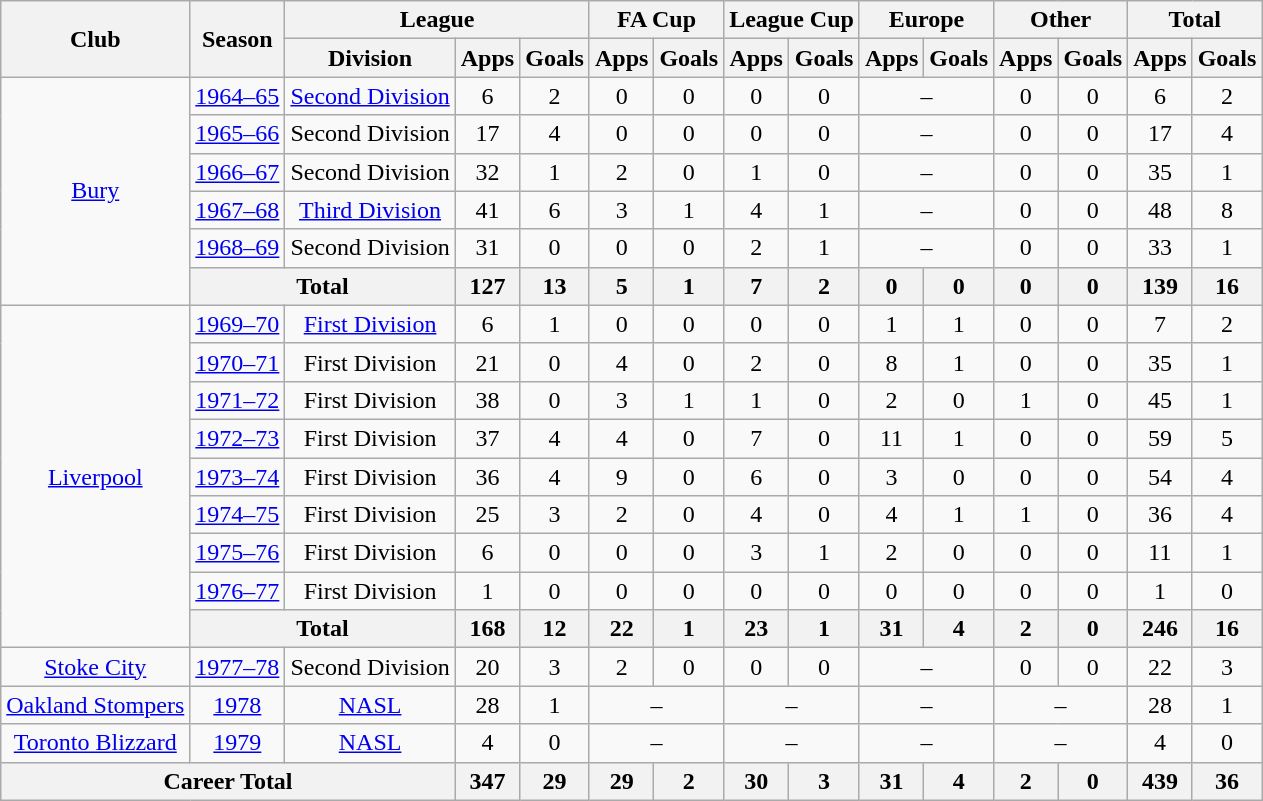<table class="wikitable" style="text-align: center;">
<tr>
<th rowspan="2">Club</th>
<th rowspan="2">Season</th>
<th colspan="3">League</th>
<th colspan="2">FA Cup</th>
<th colspan="2">League Cup</th>
<th colspan="2">Europe</th>
<th colspan="2">Other</th>
<th colspan="2">Total</th>
</tr>
<tr>
<th>Division</th>
<th>Apps</th>
<th>Goals</th>
<th>Apps</th>
<th>Goals</th>
<th>Apps</th>
<th>Goals</th>
<th>Apps</th>
<th>Goals</th>
<th>Apps</th>
<th>Goals</th>
<th>Apps</th>
<th>Goals</th>
</tr>
<tr>
<td rowspan="6"><a href='#'>Bury</a></td>
<td><a href='#'>1964–65</a></td>
<td><a href='#'>Second Division</a></td>
<td>6</td>
<td>2</td>
<td>0</td>
<td>0</td>
<td>0</td>
<td>0</td>
<td colspan="2">–</td>
<td>0</td>
<td>0</td>
<td>6</td>
<td>2</td>
</tr>
<tr>
<td><a href='#'>1965–66</a></td>
<td>Second Division</td>
<td>17</td>
<td>4</td>
<td>0</td>
<td>0</td>
<td>0</td>
<td>0</td>
<td colspan="2">–</td>
<td>0</td>
<td>0</td>
<td>17</td>
<td>4</td>
</tr>
<tr>
<td><a href='#'>1966–67</a></td>
<td>Second Division</td>
<td>32</td>
<td>1</td>
<td>2</td>
<td>0</td>
<td>1</td>
<td>0</td>
<td colspan="2">–</td>
<td>0</td>
<td>0</td>
<td>35</td>
<td>1</td>
</tr>
<tr>
<td><a href='#'>1967–68</a></td>
<td><a href='#'>Third Division</a></td>
<td>41</td>
<td>6</td>
<td>3</td>
<td>1</td>
<td>4</td>
<td>1</td>
<td colspan="2">–</td>
<td>0</td>
<td>0</td>
<td>48</td>
<td>8</td>
</tr>
<tr>
<td><a href='#'>1968–69</a></td>
<td>Second Division</td>
<td>31</td>
<td>0</td>
<td>0</td>
<td>0</td>
<td>2</td>
<td>1</td>
<td colspan="2">–</td>
<td>0</td>
<td>0</td>
<td>33</td>
<td>1</td>
</tr>
<tr>
<th colspan="2">Total</th>
<th>127</th>
<th>13</th>
<th>5</th>
<th>1</th>
<th>7</th>
<th>2</th>
<th>0</th>
<th>0</th>
<th>0</th>
<th>0</th>
<th>139</th>
<th>16</th>
</tr>
<tr>
<td rowspan="9"><a href='#'>Liverpool</a></td>
<td><a href='#'>1969–70</a></td>
<td><a href='#'>First Division</a></td>
<td>6</td>
<td>1</td>
<td>0</td>
<td>0</td>
<td>0</td>
<td>0</td>
<td>1</td>
<td>1</td>
<td>0</td>
<td>0</td>
<td>7</td>
<td>2</td>
</tr>
<tr>
<td><a href='#'>1970–71</a></td>
<td>First Division</td>
<td>21</td>
<td>0</td>
<td>4</td>
<td>0</td>
<td>2</td>
<td>0</td>
<td>8</td>
<td>1</td>
<td>0</td>
<td>0</td>
<td>35</td>
<td>1</td>
</tr>
<tr>
<td><a href='#'>1971–72</a></td>
<td>First Division</td>
<td>38</td>
<td>0</td>
<td>3</td>
<td>1</td>
<td>1</td>
<td>0</td>
<td>2</td>
<td>0</td>
<td>1</td>
<td>0</td>
<td>45</td>
<td>1</td>
</tr>
<tr>
<td><a href='#'>1972–73</a></td>
<td>First Division</td>
<td>37</td>
<td>4</td>
<td>4</td>
<td>0</td>
<td>7</td>
<td>0</td>
<td>11</td>
<td>1</td>
<td>0</td>
<td>0</td>
<td>59</td>
<td>5</td>
</tr>
<tr>
<td><a href='#'>1973–74</a></td>
<td>First Division</td>
<td>36</td>
<td>4</td>
<td>9</td>
<td>0</td>
<td>6</td>
<td>0</td>
<td>3</td>
<td>0</td>
<td>0</td>
<td>0</td>
<td>54</td>
<td>4</td>
</tr>
<tr>
<td><a href='#'>1974–75</a></td>
<td>First Division</td>
<td>25</td>
<td>3</td>
<td>2</td>
<td>0</td>
<td>4</td>
<td>0</td>
<td>4</td>
<td>1</td>
<td>1</td>
<td>0</td>
<td>36</td>
<td>4</td>
</tr>
<tr>
<td><a href='#'>1975–76</a></td>
<td>First Division</td>
<td>6</td>
<td>0</td>
<td>0</td>
<td>0</td>
<td>3</td>
<td>1</td>
<td>2</td>
<td>0</td>
<td>0</td>
<td>0</td>
<td>11</td>
<td>1</td>
</tr>
<tr>
<td><a href='#'>1976–77</a></td>
<td>First Division</td>
<td>1</td>
<td>0</td>
<td>0</td>
<td>0</td>
<td>0</td>
<td>0</td>
<td>0</td>
<td>0</td>
<td>0</td>
<td>0</td>
<td>1</td>
<td>0</td>
</tr>
<tr>
<th colspan="2">Total</th>
<th>168</th>
<th>12</th>
<th>22</th>
<th>1</th>
<th>23</th>
<th>1</th>
<th>31</th>
<th>4</th>
<th>2</th>
<th>0</th>
<th>246</th>
<th>16</th>
</tr>
<tr>
<td><a href='#'>Stoke City</a></td>
<td><a href='#'>1977–78</a></td>
<td>Second Division</td>
<td>20</td>
<td>3</td>
<td>2</td>
<td>0</td>
<td>0</td>
<td>0</td>
<td colspan="2">–</td>
<td>0</td>
<td>0</td>
<td>22</td>
<td>3</td>
</tr>
<tr>
<td><a href='#'>Oakland Stompers</a></td>
<td><a href='#'>1978</a></td>
<td><a href='#'>NASL</a></td>
<td>28</td>
<td>1</td>
<td colspan="2">–</td>
<td colspan="2">–</td>
<td colspan="2">–</td>
<td colspan="2">–</td>
<td>28</td>
<td>1</td>
</tr>
<tr>
<td><a href='#'>Toronto Blizzard</a></td>
<td><a href='#'>1979</a></td>
<td><a href='#'>NASL</a></td>
<td>4</td>
<td>0</td>
<td colspan="2">–</td>
<td colspan="2">–</td>
<td colspan="2">–</td>
<td colspan="2">–</td>
<td>4</td>
<td>0</td>
</tr>
<tr>
<th colspan="3">Career Total</th>
<th>347</th>
<th>29</th>
<th>29</th>
<th>2</th>
<th>30</th>
<th>3</th>
<th>31</th>
<th>4</th>
<th>2</th>
<th>0</th>
<th>439</th>
<th>36</th>
</tr>
</table>
